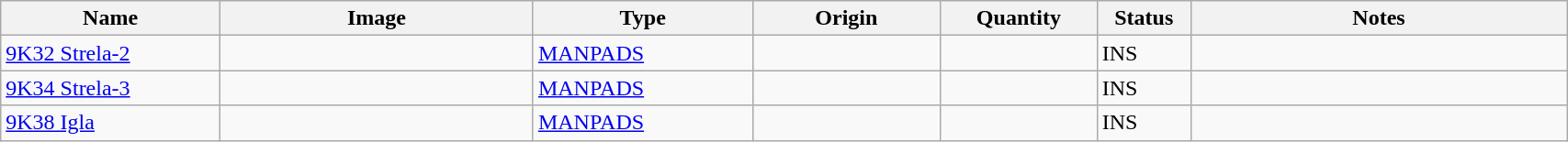<table class="wikitable" style="width:90%;">
<tr>
<th width=14%>Name</th>
<th width=20%>Image</th>
<th width=14%>Type</th>
<th width=12%>Origin</th>
<th width=10%>Quantity</th>
<th width=06%>Status</th>
<th width=24%>Notes</th>
</tr>
<tr>
<td><a href='#'>9K32 Strela-2</a></td>
<td></td>
<td><a href='#'>MANPADS</a></td>
<td></td>
<td></td>
<td>INS</td>
<td></td>
</tr>
<tr>
<td><a href='#'>9K34 Strela-3</a></td>
<td></td>
<td><a href='#'>MANPADS</a></td>
<td></td>
<td></td>
<td>INS</td>
<td></td>
</tr>
<tr>
<td><a href='#'>9K38 Igla</a></td>
<td></td>
<td><a href='#'>MANPADS</a></td>
<td></td>
<td></td>
<td>INS</td>
<td></td>
</tr>
</table>
